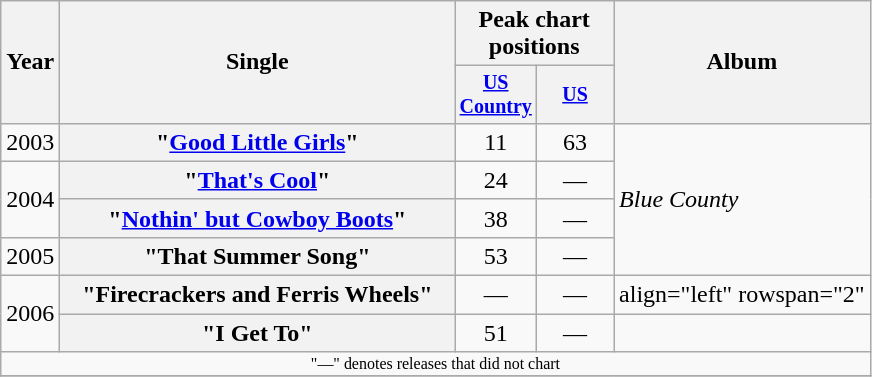<table class="wikitable plainrowheaders" style="text-align:center;">
<tr>
<th rowspan="2">Year</th>
<th rowspan="2" style="width:16em;">Single</th>
<th colspan="2">Peak chart<br>positions</th>
<th rowspan="2">Album</th>
</tr>
<tr style="font-size:smaller;">
<th width="45"><a href='#'>US Country</a><br></th>
<th width="45"><a href='#'>US</a><br></th>
</tr>
<tr>
<td>2003</td>
<th scope="row">"<a href='#'>Good Little Girls</a>"</th>
<td>11</td>
<td>63</td>
<td align="left" rowspan="4"><em>Blue County</em></td>
</tr>
<tr>
<td rowspan="2">2004</td>
<th scope="row">"<a href='#'>That's Cool</a>"</th>
<td>24</td>
<td>—</td>
</tr>
<tr>
<th scope="row">"<a href='#'>Nothin' but Cowboy Boots</a>"</th>
<td>38</td>
<td>—</td>
</tr>
<tr>
<td>2005</td>
<th scope="row">"That Summer Song"</th>
<td>53</td>
<td>—</td>
</tr>
<tr>
<td rowspan="2">2006</td>
<th scope="row">"Firecrackers and Ferris Wheels"</th>
<td>—</td>
<td>—</td>
<td>align="left" rowspan="2" </td>
</tr>
<tr>
<th scope="row">"I Get To"</th>
<td>51</td>
<td>—</td>
</tr>
<tr>
<td colspan="5" style="font-size:8pt">"—" denotes releases that did not chart</td>
</tr>
<tr>
</tr>
</table>
